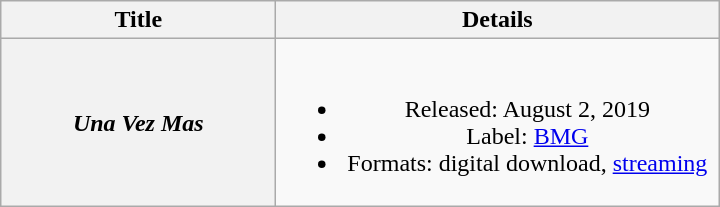<table class="wikitable plainrowheaders" style="text-align:center;">
<tr>
<th scope="col" style="width:11em;">Title</th>
<th scope="col" style="width:18em;">Details</th>
</tr>
<tr>
<th scope="row"><em>Una Vez Mas</em></th>
<td><br><ul><li>Released: August 2, 2019</li><li>Label: <a href='#'>BMG</a></li><li>Formats: digital download, <a href='#'>streaming</a></li></ul></td>
</tr>
</table>
